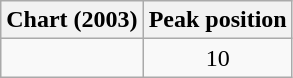<table class="wikitable">
<tr>
<th align="left">Chart (2003)</th>
<th align="center">Peak position</th>
</tr>
<tr>
<td align="left"></td>
<td align="center">10</td>
</tr>
</table>
